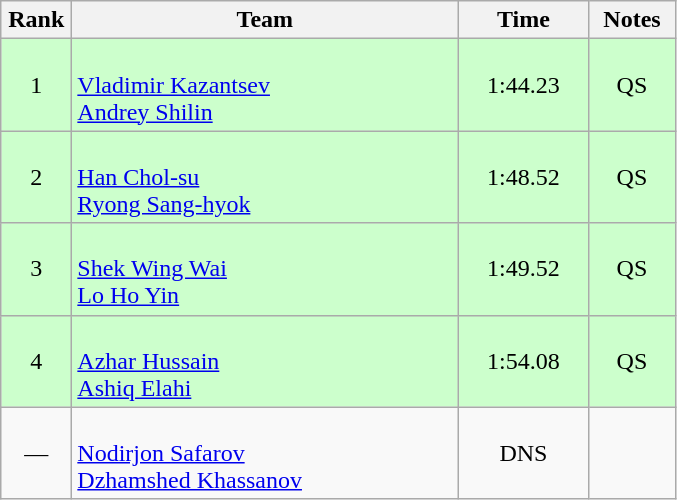<table class=wikitable style="text-align:center">
<tr>
<th width=40>Rank</th>
<th width=250>Team</th>
<th width=80>Time</th>
<th width=50>Notes</th>
</tr>
<tr bgcolor="ccffcc">
<td>1</td>
<td align=left><br><a href='#'>Vladimir Kazantsev</a><br><a href='#'>Andrey Shilin</a></td>
<td>1:44.23</td>
<td>QS</td>
</tr>
<tr bgcolor="ccffcc">
<td>2</td>
<td align=left><br><a href='#'>Han Chol-su</a><br><a href='#'>Ryong Sang-hyok</a></td>
<td>1:48.52</td>
<td>QS</td>
</tr>
<tr bgcolor="ccffcc">
<td>3</td>
<td align=left><br><a href='#'>Shek Wing Wai</a><br><a href='#'>Lo Ho Yin</a></td>
<td>1:49.52</td>
<td>QS</td>
</tr>
<tr bgcolor="ccffcc">
<td>4</td>
<td align=left><br><a href='#'>Azhar Hussain</a><br><a href='#'>Ashiq Elahi</a></td>
<td>1:54.08</td>
<td>QS</td>
</tr>
<tr>
<td>—</td>
<td align=left><br><a href='#'>Nodirjon Safarov</a><br><a href='#'>Dzhamshed Khassanov</a></td>
<td>DNS</td>
<td></td>
</tr>
</table>
